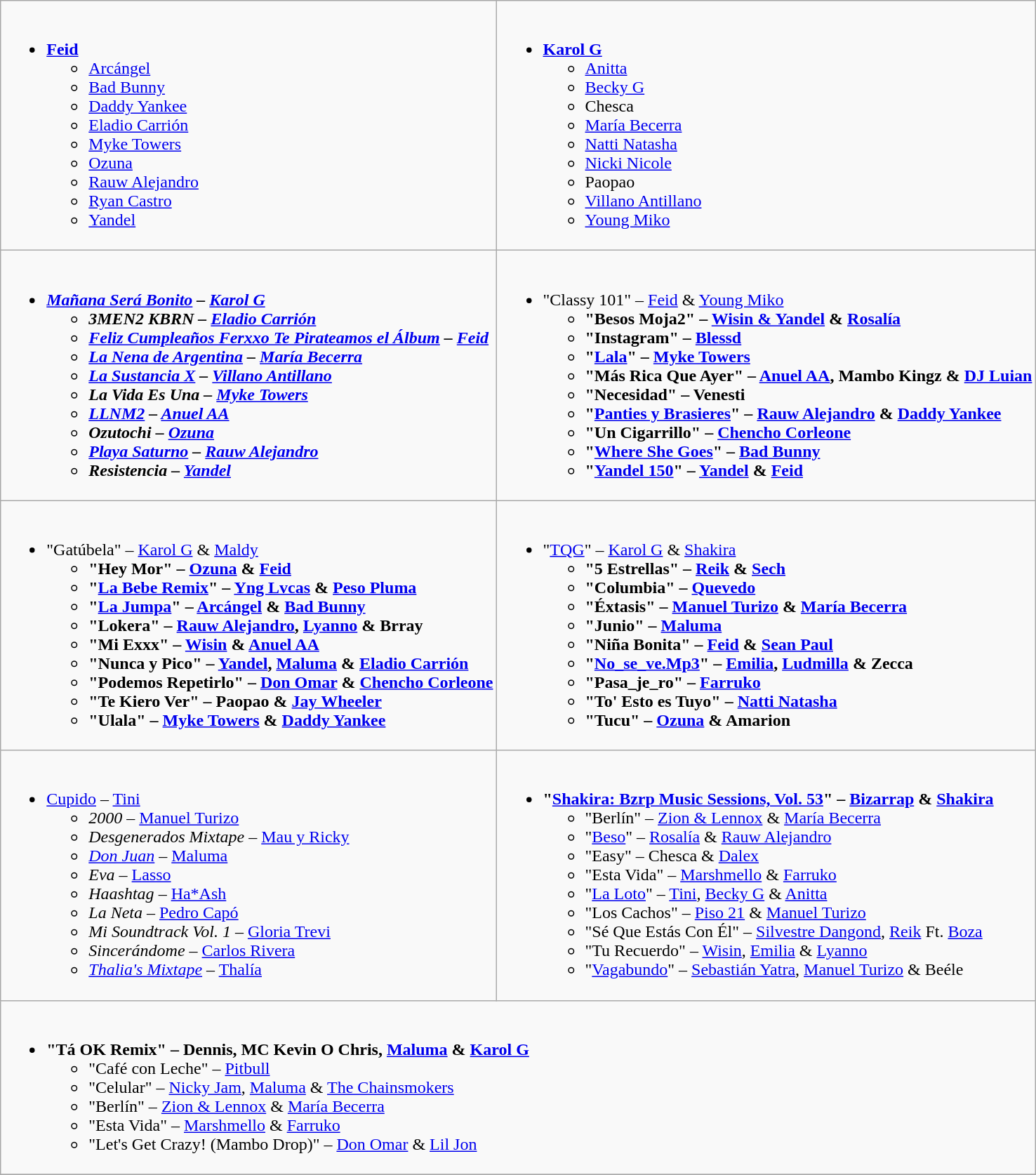<table class="wikitable">
<tr>
<td valign="top"><br><ul><li><strong><a href='#'>Feid</a></strong><ul><li><a href='#'>Arcángel</a></li><li><a href='#'>Bad Bunny</a></li><li><a href='#'>Daddy Yankee</a></li><li><a href='#'>Eladio Carrión</a></li><li><a href='#'>Myke Towers</a></li><li><a href='#'>Ozuna</a></li><li><a href='#'>Rauw Alejandro</a></li><li><a href='#'>Ryan Castro</a></li><li><a href='#'>Yandel</a></li></ul></li></ul></td>
<td valign="top"><br><ul><li><strong><a href='#'>Karol G</a></strong><ul><li><a href='#'>Anitta</a></li><li><a href='#'>Becky G</a></li><li>Chesca</li><li><a href='#'>María Becerra</a></li><li><a href='#'>Natti Natasha</a></li><li><a href='#'>Nicki Nicole</a></li><li>Paopao</li><li><a href='#'>Villano Antillano</a></li><li><a href='#'>Young Miko</a></li></ul></li></ul></td>
</tr>
<tr>
<td valign="top"><br><ul><li><strong><em><a href='#'>Mañana Será Bonito</a><em> – <a href='#'>Karol G</a><strong><ul><li></em>3MEN2 KBRN<em> – <a href='#'>Eladio Carrión</a></li><li></em><a href='#'>Feliz Cumpleaños Ferxxo Te Pirateamos el Álbum</a><em> – <a href='#'>Feid</a></li><li></em><a href='#'>La Nena de Argentina</a><em> – <a href='#'>María Becerra</a></li><li></em><a href='#'>La Sustancia X</a><em> – <a href='#'>Villano Antillano</a></li><li></em>La Vida Es Una<em> – <a href='#'>Myke Towers</a></li><li></em><a href='#'>LLNM2</a><em> – <a href='#'>Anuel AA</a></li><li></em>Ozutochi<em> – <a href='#'>Ozuna</a></li><li></em><a href='#'>Playa Saturno</a><em> – <a href='#'>Rauw Alejandro</a></li><li></em>Resistencia<em> – <a href='#'>Yandel</a></li></ul></li></ul></td>
<td valign="top"><br><ul><li></strong>"Classy 101" – <a href='#'>Feid</a> & <a href='#'>Young Miko</a><strong><ul><li>"Besos Moja2" – <a href='#'>Wisin & Yandel</a> & <a href='#'>Rosalía</a></li><li>"Instagram" – <a href='#'>Blessd</a></li><li>"<a href='#'>Lala</a>" – <a href='#'>Myke Towers</a></li><li>"Más Rica Que Ayer" – <a href='#'>Anuel AA</a>, Mambo Kingz & <a href='#'>DJ Luian</a></li><li>"Necesidad" – Venesti</li><li>"<a href='#'>Panties y Brasieres</a>" – <a href='#'>Rauw Alejandro</a> & <a href='#'>Daddy Yankee</a></li><li>"Un Cigarrillo" – <a href='#'>Chencho Corleone</a></li><li>"<a href='#'>Where She Goes</a>" – <a href='#'>Bad Bunny</a></li><li>"<a href='#'>Yandel 150</a>" – <a href='#'>Yandel</a> & <a href='#'>Feid</a></li></ul></li></ul></td>
</tr>
<tr>
<td valign="top"><br><ul><li></strong>"Gatúbela" – <a href='#'>Karol G</a> & <a href='#'>Maldy</a><strong><ul><li>"Hey Mor" – <a href='#'>Ozuna</a> & <a href='#'>Feid</a></li><li>"<a href='#'>La Bebe Remix</a>" – <a href='#'>Yng Lvcas</a> & <a href='#'>Peso Pluma</a></li><li>"<a href='#'>La Jumpa</a>" – <a href='#'>Arcángel</a> & <a href='#'>Bad Bunny</a></li><li>"Lokera" – <a href='#'>Rauw Alejandro</a>, <a href='#'>Lyanno</a> & Brray</li><li>"Mi Exxx" – <a href='#'>Wisin</a> & <a href='#'>Anuel AA</a></li><li>"Nunca y Pico" – <a href='#'>Yandel</a>, <a href='#'>Maluma</a> & <a href='#'>Eladio Carrión</a></li><li>"Podemos Repetirlo" – <a href='#'>Don Omar</a> & <a href='#'>Chencho Corleone</a></li><li>"Te Kiero Ver" – Paopao & <a href='#'>Jay Wheeler</a></li><li>"Ulala" – <a href='#'>Myke Towers</a> & <a href='#'>Daddy Yankee</a></li></ul></li></ul></td>
<td valign="top"><br><ul><li></strong>"<a href='#'>TQG</a>" – <a href='#'>Karol G</a> & <a href='#'>Shakira</a><strong><ul><li>"5 Estrellas" – <a href='#'>Reik</a> & <a href='#'>Sech</a></li><li>"Columbia" – <a href='#'>Quevedo</a></li><li>"Éxtasis" – <a href='#'>Manuel Turizo</a> & <a href='#'>María Becerra</a></li><li>"Junio" – <a href='#'>Maluma</a></li><li>"Niña Bonita" – <a href='#'>Feid</a> & <a href='#'>Sean Paul</a></li><li>"<a href='#'>No_se_ve.Mp3</a>" – <a href='#'>Emilia</a>, <a href='#'>Ludmilla</a> & Zecca</li><li>"Pasa_je_ro" – <a href='#'>Farruko</a></li><li>"To' Esto es Tuyo" – <a href='#'>Natti Natasha</a></li><li>"Tucu" – <a href='#'>Ozuna</a> & Amarion</li></ul></li></ul></td>
</tr>
<tr>
<td valign="top"><br><ul><li></em></strong><a href='#'>Cupido</a></em> – <a href='#'>Tini</a></strong><ul><li><em>2000</em> – <a href='#'>Manuel Turizo</a></li><li><em>Desgenerados Mixtape</em> – <a href='#'>Mau y Ricky</a></li><li><em><a href='#'>Don Juan</a></em> – <a href='#'>Maluma</a></li><li><em>Eva</em> – <a href='#'>Lasso</a></li><li><em>Haashtag</em> – <a href='#'>Ha*Ash</a></li><li><em>La Neta</em> – <a href='#'>Pedro Capó</a></li><li><em>Mi Soundtrack Vol. 1</em> – <a href='#'>Gloria Trevi</a></li><li><em>Sincerándome</em> – <a href='#'>Carlos Rivera</a></li><li><em><a href='#'>Thalia's Mixtape</a></em> – <a href='#'>Thalía</a></li></ul></li></ul></td>
<td valign="top"><br><ul><li><strong>"<a href='#'>Shakira: Bzrp Music Sessions, Vol. 53</a>" – <a href='#'>Bizarrap</a> & <a href='#'>Shakira</a></strong><ul><li>"Berlín" – <a href='#'>Zion & Lennox</a> & <a href='#'>María Becerra</a></li><li>"<a href='#'>Beso</a>" – <a href='#'>Rosalía</a> & <a href='#'>Rauw Alejandro</a></li><li>"Easy" – Chesca & <a href='#'>Dalex</a></li><li>"Esta Vida" – <a href='#'>Marshmello</a> & <a href='#'>Farruko</a></li><li>"<a href='#'>La Loto</a>" – <a href='#'>Tini</a>, <a href='#'>Becky G</a> & <a href='#'>Anitta</a></li><li>"Los Cachos" – <a href='#'>Piso 21</a> & <a href='#'>Manuel Turizo</a></li><li>"Sé Que Estás Con Él" – <a href='#'>Silvestre Dangond</a>, <a href='#'>Reik</a> Ft. <a href='#'>Boza</a></li><li>"Tu Recuerdo" – <a href='#'>Wisin</a>, <a href='#'>Emilia</a> & <a href='#'>Lyanno</a></li><li>"<a href='#'>Vagabundo</a>" – <a href='#'>Sebastián Yatra</a>, <a href='#'>Manuel Turizo</a> & Beéle</li></ul></li></ul></td>
</tr>
<tr>
<td colspan="2" valign="top"><br><ul><li><strong>"Tá OK Remix" – Dennis, MC Kevin O Chris, <a href='#'>Maluma</a> & <a href='#'>Karol G</a></strong><ul><li>"Café con Leche" – <a href='#'>Pitbull</a></li><li>"Celular" – <a href='#'>Nicky Jam</a>, <a href='#'>Maluma</a> & <a href='#'>The Chainsmokers</a></li><li>"Berlín" – <a href='#'>Zion & Lennox</a> & <a href='#'>María Becerra</a></li><li>"Esta Vida" – <a href='#'>Marshmello</a> & <a href='#'>Farruko</a></li><li>"Let's Get Crazy! (Mambo Drop)" – <a href='#'>Don Omar</a> & <a href='#'>Lil Jon</a></li></ul></li></ul></td>
</tr>
<tr>
</tr>
</table>
